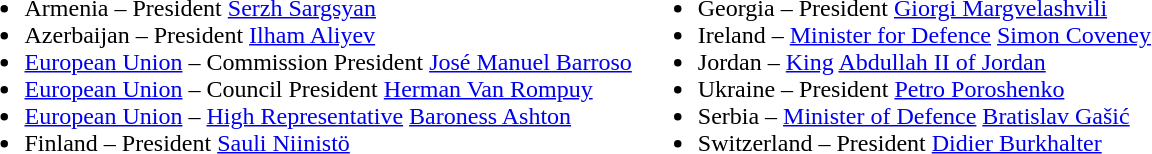<table>
<tr>
<td><br><ul><li> Armenia – President <a href='#'>Serzh Sargsyan</a></li><li> Azerbaijan – President <a href='#'>Ilham Aliyev</a></li><li> <a href='#'>European Union</a> – Commission President <a href='#'>José Manuel Barroso</a></li><li> <a href='#'>European Union</a> – Council President <a href='#'>Herman Van Rompuy</a></li><li> <a href='#'>European Union</a> – <a href='#'>High Representative</a> <a href='#'>Baroness Ashton</a></li><li> Finland – President <a href='#'>Sauli Niinistö</a></li></ul></td>
<td valign = top><br><ul><li> Georgia – President <a href='#'>Giorgi Margvelashvili</a></li><li> Ireland – <a href='#'>Minister for Defence</a> <a href='#'>Simon Coveney</a></li><li> Jordan – <a href='#'>King</a> <a href='#'>Abdullah II of Jordan</a></li><li> Ukraine – President <a href='#'>Petro Poroshenko</a></li><li> Serbia – <a href='#'>Minister of Defence</a> <a href='#'>Bratislav Gašić</a></li><li> Switzerland – President <a href='#'>Didier Burkhalter</a></li></ul></td>
</tr>
</table>
